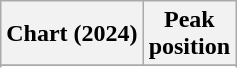<table class="wikitable sortable plainrowheaders" style="text-align:center">
<tr>
<th scope="col">Chart (2024)</th>
<th scope="col">Peak<br>position</th>
</tr>
<tr>
</tr>
<tr>
</tr>
<tr>
</tr>
</table>
